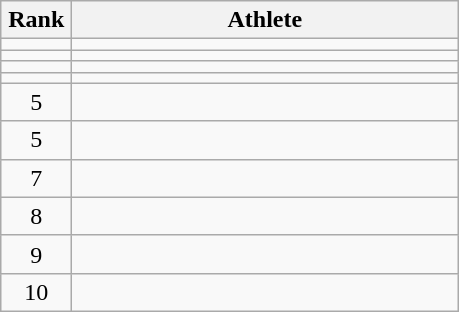<table class="wikitable" style="text-align: center;">
<tr>
<th width=40>Rank</th>
<th width=250>Athlete</th>
</tr>
<tr>
<td></td>
<td align=left></td>
</tr>
<tr>
<td></td>
<td align=left></td>
</tr>
<tr>
<td></td>
<td align=left></td>
</tr>
<tr>
<td></td>
<td align=left></td>
</tr>
<tr>
<td>5</td>
<td align=left></td>
</tr>
<tr>
<td>5</td>
<td align=left></td>
</tr>
<tr>
<td>7</td>
<td align=left></td>
</tr>
<tr>
<td>8</td>
<td align=left></td>
</tr>
<tr>
<td>9</td>
<td align=left></td>
</tr>
<tr>
<td>10</td>
<td align=left></td>
</tr>
</table>
